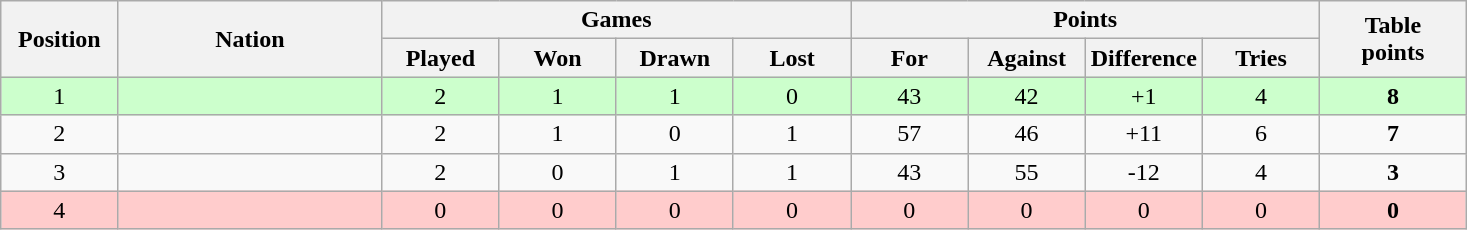<table class="wikitable" style="text-align: center;">
<tr>
<th rowspan=2 width="8%">Position</th>
<th rowspan=2 width="18%">Nation</th>
<th colspan=4 width="32%">Games</th>
<th colspan=4 width="32%">Points</th>
<th rowspan=2 width="10%">Table<br>points</th>
</tr>
<tr>
<th width="8%">Played</th>
<th width="8%">Won</th>
<th width="8%">Drawn</th>
<th width="8%">Lost</th>
<th width="8%">For</th>
<th width="8%">Against</th>
<th width="8%">Difference</th>
<th width="8%">Tries</th>
</tr>
<tr bgcolor=#ccffcc>
<td>1</td>
<td align=left></td>
<td>2</td>
<td>1</td>
<td>1</td>
<td>0</td>
<td>43</td>
<td>42</td>
<td>+1</td>
<td>4</td>
<td><strong>8</strong></td>
</tr>
<tr>
<td>2</td>
<td align=left></td>
<td>2</td>
<td>1</td>
<td>0</td>
<td>1</td>
<td>57</td>
<td>46</td>
<td>+11</td>
<td>6</td>
<td><strong>7</strong></td>
</tr>
<tr>
<td>3</td>
<td align=left></td>
<td>2</td>
<td>0</td>
<td>1</td>
<td>1</td>
<td>43</td>
<td>55</td>
<td>-12</td>
<td>4</td>
<td><strong>3</strong></td>
</tr>
<tr bgcolor="#ffcccc">
<td>4</td>
<td align=left></td>
<td>0</td>
<td>0</td>
<td>0</td>
<td>0</td>
<td>0</td>
<td>0</td>
<td>0</td>
<td>0</td>
<td><strong>0</strong></td>
</tr>
</table>
